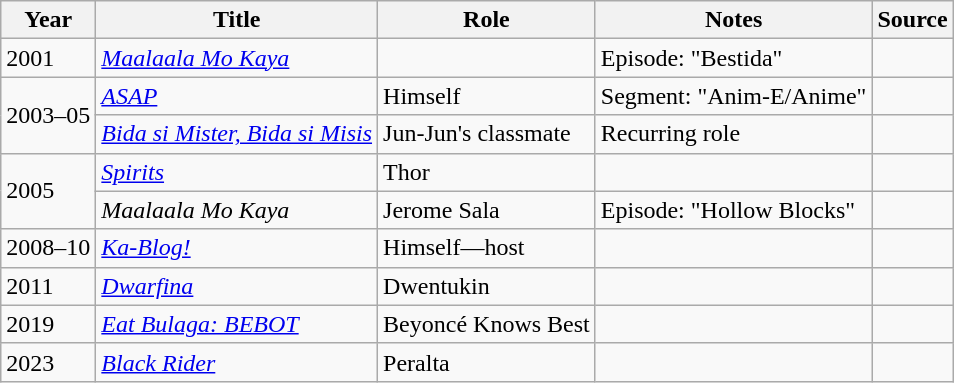<table class="wikitable sortable" >
<tr>
<th>Year</th>
<th>Title</th>
<th>Role</th>
<th class="unsortable">Notes </th>
<th class="unsortable">Source </th>
</tr>
<tr>
<td>2001</td>
<td><em><a href='#'>Maalaala Mo Kaya</a></em></td>
<td></td>
<td>Episode: "Bestida"</td>
<td></td>
</tr>
<tr>
<td rowspan="2">2003–05</td>
<td><em><a href='#'>ASAP</a></em></td>
<td>Himself</td>
<td>Segment: "Anim-E/Anime"</td>
<td></td>
</tr>
<tr>
<td><em><a href='#'>Bida si Mister, Bida si Misis</a></em></td>
<td>Jun-Jun's classmate</td>
<td>Recurring role</td>
<td></td>
</tr>
<tr>
<td rowspan="2">2005</td>
<td><em><a href='#'>Spirits</a></em></td>
<td>Thor</td>
<td></td>
<td></td>
</tr>
<tr>
<td><em>Maalaala Mo Kaya</em></td>
<td>Jerome Sala</td>
<td>Episode: "Hollow Blocks"</td>
<td></td>
</tr>
<tr>
<td>2008–10</td>
<td><em><a href='#'>Ka-Blog!</a></em></td>
<td>Himself—host</td>
<td></td>
<td></td>
</tr>
<tr>
<td>2011</td>
<td><em><a href='#'>Dwarfina</a></em></td>
<td>Dwentukin</td>
<td></td>
<td></td>
</tr>
<tr>
<td>2019</td>
<td><em><a href='#'>Eat Bulaga: BEBOT</a></em></td>
<td>Beyoncé Knows Best</td>
<td></td>
<td></td>
</tr>
<tr>
<td>2023</td>
<td><em><a href='#'>Black Rider</a></em></td>
<td>Peralta</td>
<td></td>
<td></td>
</tr>
</table>
